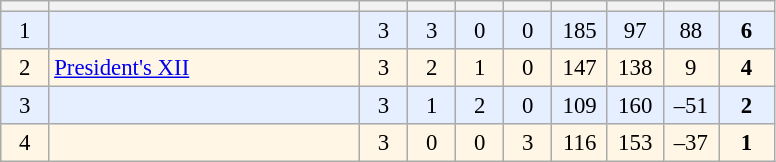<table class="wikitable" style="text-align:center; font-size:95%">
<tr>
<th width="25"></th>
<th width="200"></th>
<th width="25"></th>
<th width="25"></th>
<th width="25"></th>
<th width="25"></th>
<th width="30"></th>
<th width="30"></th>
<th width="30"></th>
<th width="30"></th>
</tr>
<tr style="background:#e6efff">
<td>1</td>
<td style="text-align:left"></td>
<td>3</td>
<td>3</td>
<td>0</td>
<td>0</td>
<td>185</td>
<td>97</td>
<td>88</td>
<td><strong>6</strong></td>
</tr>
<tr style="background:#fff6e6">
<td>2</td>
<td style="text-align:left"> <a href='#'>President's XII</a> <em></em></td>
<td>3</td>
<td>2</td>
<td>1</td>
<td>0</td>
<td>147</td>
<td>138</td>
<td>9</td>
<td><strong>4</strong></td>
</tr>
<tr style="background:#e6efff">
<td>3</td>
<td style="text-align:left"></td>
<td>3</td>
<td>1</td>
<td>2</td>
<td>0</td>
<td>109</td>
<td>160</td>
<td>–51</td>
<td><strong>2</strong></td>
</tr>
<tr style="background:#fff6e6">
<td>4</td>
<td style="text-align:left"></td>
<td>3</td>
<td>0</td>
<td>0</td>
<td>3</td>
<td>116</td>
<td>153</td>
<td>–37</td>
<td><strong>1</strong></td>
</tr>
</table>
